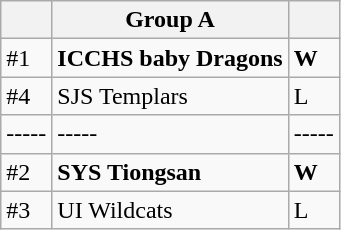<table class="wikitable">
<tr>
<th></th>
<th>Group A</th>
<th></th>
</tr>
<tr>
<td>#1</td>
<td><strong>ICCHS baby Dragons</strong></td>
<td><strong>W</strong></td>
</tr>
<tr>
<td>#4</td>
<td>SJS Templars</td>
<td>L</td>
</tr>
<tr>
<td>-----</td>
<td>-----</td>
<td>-----</td>
</tr>
<tr>
<td>#2</td>
<td><strong>SYS Tiongsan</strong></td>
<td><strong>W</strong></td>
</tr>
<tr>
<td>#3</td>
<td>UI Wildcats</td>
<td>L</td>
</tr>
</table>
